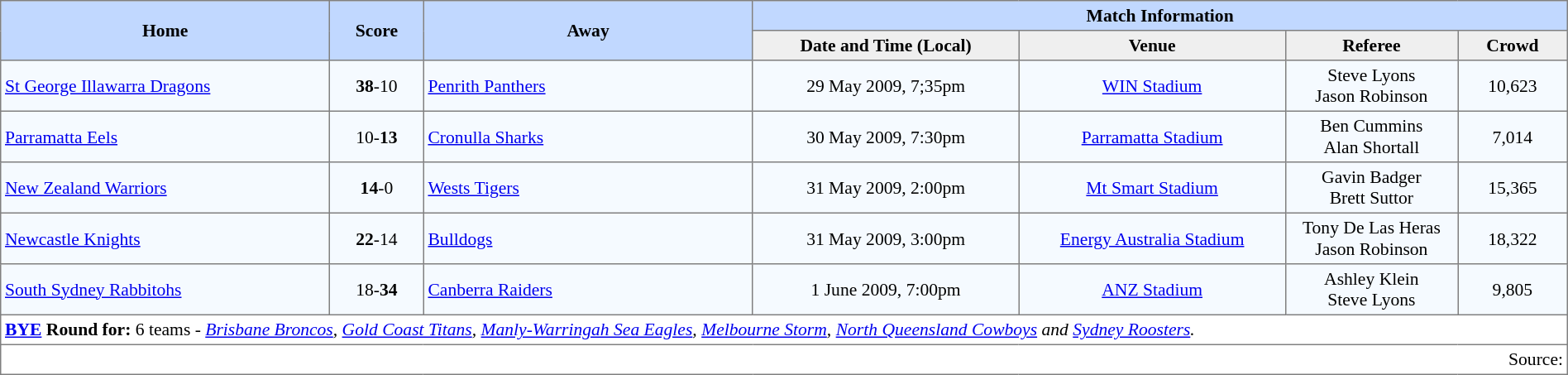<table border="1" cellpadding="3" cellspacing="0" style="border-collapse:collapse; font-size:90%; width:100%;">
<tr style="background:#c1d8ff;">
<th rowspan="2" style="width:21%;">Home</th>
<th rowspan="2" style="width:6%;">Score</th>
<th rowspan="2" style="width:21%;">Away</th>
<th colspan=6>Match Information</th>
</tr>
<tr style="background:#efefef;">
<th width=17%>Date and Time (Local)</th>
<th width=17%>Venue</th>
<th width=11%>Referee</th>
<th width=7%>Crowd</th>
</tr>
<tr style="text-align:center; background:#f5faff;">
<td align=left> <a href='#'>St George Illawarra Dragons</a></td>
<td><strong>38</strong>-10</td>
<td align=left> <a href='#'>Penrith Panthers</a></td>
<td>29 May 2009, 7;35pm</td>
<td><a href='#'>WIN Stadium</a></td>
<td>Steve Lyons<br>Jason Robinson</td>
<td>10,623</td>
</tr>
<tr style="text-align:center; background:#f5faff;">
<td align=left> <a href='#'>Parramatta Eels</a></td>
<td>10-<strong>13</strong></td>
<td align=left> <a href='#'>Cronulla Sharks</a></td>
<td>30 May 2009, 7:30pm</td>
<td><a href='#'>Parramatta Stadium</a></td>
<td>Ben Cummins<br>Alan Shortall</td>
<td>7,014</td>
</tr>
<tr style="text-align:center; background:#f5faff;">
<td align=left> <a href='#'>New Zealand Warriors</a></td>
<td><strong>14</strong>-0</td>
<td align=left> <a href='#'>Wests Tigers</a></td>
<td>31 May 2009, 2:00pm</td>
<td><a href='#'>Mt Smart Stadium</a></td>
<td>Gavin Badger<br>Brett Suttor</td>
<td>15,365</td>
</tr>
<tr style="text-align:center; background:#f5faff;">
<td align=left> <a href='#'>Newcastle Knights</a></td>
<td><strong>22</strong>-14</td>
<td align=left> <a href='#'>Bulldogs</a></td>
<td>31 May 2009, 3:00pm</td>
<td><a href='#'>Energy Australia Stadium</a></td>
<td>Tony De Las Heras<br>Jason Robinson</td>
<td>18,322</td>
</tr>
<tr style="text-align:center; background:#f5faff;">
<td align=left> <a href='#'>South Sydney Rabbitohs</a></td>
<td>18-<strong>34</strong></td>
<td align=left> <a href='#'>Canberra Raiders</a></td>
<td>1 June 2009, 7:00pm</td>
<td><a href='#'>ANZ Stadium</a></td>
<td>Ashley Klein<br>Steve Lyons</td>
<td>9,805</td>
</tr>
<tr>
<td colspan="7" style="text-align:left;"><strong><a href='#'>BYE</a> Round for:</strong> 6 teams - <em><a href='#'>Brisbane Broncos</a>, <a href='#'>Gold Coast Titans</a>, <a href='#'>Manly-Warringah Sea Eagles</a>, <a href='#'>Melbourne Storm</a>, <a href='#'>North Queensland Cowboys</a> and <a href='#'>Sydney Roosters</a>.</em></td>
</tr>
<tr>
<td colspan="7" style="text-align:right;">Source: </td>
</tr>
</table>
